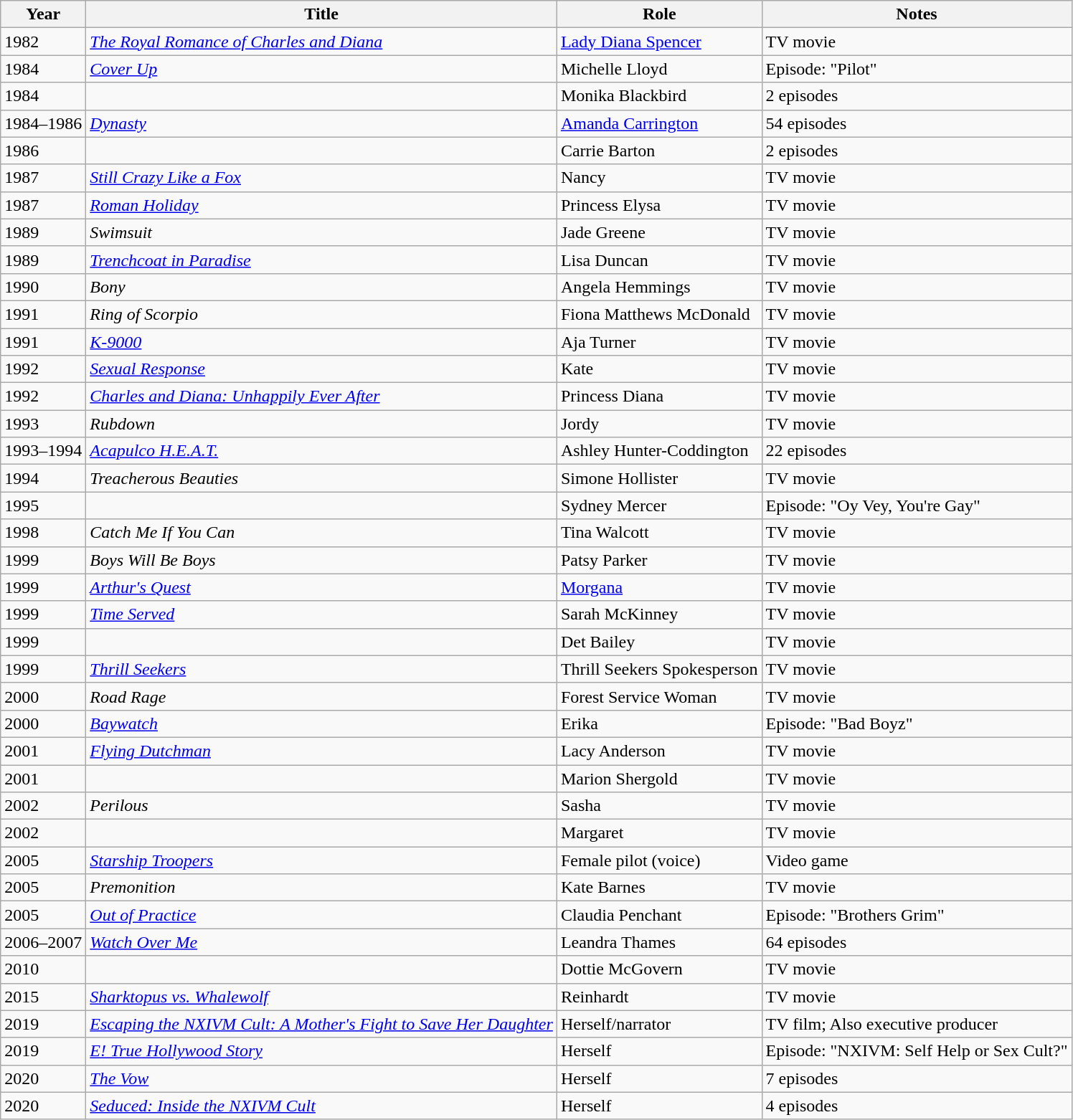<table class="wikitable sortable">
<tr>
<th>Year</th>
<th>Title</th>
<th>Role</th>
<th class="unsortable">Notes</th>
</tr>
<tr>
<td>1982</td>
<td><em><a href='#'>The Royal Romance of Charles and Diana</a></em></td>
<td><a href='#'>Lady Diana Spencer</a></td>
<td>TV movie</td>
</tr>
<tr>
<td>1984</td>
<td><em><a href='#'>Cover Up</a></em></td>
<td>Michelle Lloyd</td>
<td>Episode: "Pilot"</td>
</tr>
<tr>
<td>1984</td>
<td><em></em></td>
<td>Monika Blackbird</td>
<td>2 episodes</td>
</tr>
<tr>
<td>1984–1986</td>
<td><em><a href='#'>Dynasty</a></em></td>
<td><a href='#'>Amanda Carrington</a></td>
<td>54 episodes</td>
</tr>
<tr>
<td>1986</td>
<td><em></em></td>
<td>Carrie Barton</td>
<td>2 episodes</td>
</tr>
<tr>
<td>1987</td>
<td><em><a href='#'>Still Crazy Like a Fox</a></em></td>
<td>Nancy</td>
<td>TV movie</td>
</tr>
<tr>
<td>1987</td>
<td><em><a href='#'>Roman Holiday</a></em></td>
<td>Princess Elysa</td>
<td>TV movie</td>
</tr>
<tr>
<td>1989</td>
<td><em>Swimsuit</em></td>
<td>Jade Greene</td>
<td>TV movie</td>
</tr>
<tr>
<td>1989</td>
<td><em><a href='#'>Trenchcoat in Paradise</a></em></td>
<td>Lisa Duncan</td>
<td>TV movie</td>
</tr>
<tr>
<td>1990</td>
<td><em>Bony</em></td>
<td>Angela Hemmings</td>
<td>TV movie</td>
</tr>
<tr>
<td>1991</td>
<td><em>Ring of Scorpio</em></td>
<td>Fiona Matthews McDonald</td>
<td>TV movie</td>
</tr>
<tr>
<td>1991</td>
<td><em><a href='#'>K-9000</a></em></td>
<td>Aja Turner</td>
<td>TV movie</td>
</tr>
<tr>
<td>1992</td>
<td><em><a href='#'>Sexual Response</a></em></td>
<td>Kate</td>
<td>TV movie</td>
</tr>
<tr>
<td>1992</td>
<td><em><a href='#'>Charles and Diana: Unhappily Ever After</a></em></td>
<td>Princess Diana</td>
<td>TV movie</td>
</tr>
<tr>
<td>1993</td>
<td><em>Rubdown</em></td>
<td>Jordy</td>
<td>TV movie</td>
</tr>
<tr>
<td>1993–1994</td>
<td><em><a href='#'>Acapulco H.E.A.T.</a></em></td>
<td>Ashley Hunter-Coddington</td>
<td>22 episodes</td>
</tr>
<tr>
<td>1994</td>
<td><em>Treacherous Beauties</em></td>
<td>Simone Hollister</td>
<td>TV movie</td>
</tr>
<tr>
<td>1995</td>
<td><em></em></td>
<td>Sydney Mercer</td>
<td>Episode: "Oy Vey, You're Gay"</td>
</tr>
<tr>
<td>1998</td>
<td><em>Catch Me If You Can</em></td>
<td>Tina Walcott</td>
<td>TV movie</td>
</tr>
<tr>
<td>1999</td>
<td><em>Boys Will Be Boys</em></td>
<td>Patsy Parker</td>
<td>TV movie</td>
</tr>
<tr>
<td>1999</td>
<td><em><a href='#'>Arthur's Quest</a></em></td>
<td><a href='#'>Morgana</a></td>
<td>TV movie</td>
</tr>
<tr>
<td>1999</td>
<td><em><a href='#'>Time Served</a></em></td>
<td>Sarah McKinney</td>
<td>TV movie</td>
</tr>
<tr>
<td>1999</td>
<td><em></em></td>
<td>Det Bailey</td>
<td>TV movie</td>
</tr>
<tr>
<td>1999</td>
<td><em><a href='#'>Thrill Seekers</a></em></td>
<td>Thrill Seekers Spokesperson</td>
<td>TV movie</td>
</tr>
<tr>
<td>2000</td>
<td><em>Road Rage</em></td>
<td>Forest Service Woman</td>
<td>TV movie</td>
</tr>
<tr>
<td>2000</td>
<td><em><a href='#'>Baywatch</a></em></td>
<td>Erika</td>
<td>Episode: "Bad Boyz"</td>
</tr>
<tr>
<td>2001</td>
<td><em><a href='#'>Flying Dutchman</a></em></td>
<td>Lacy Anderson</td>
<td>TV movie</td>
</tr>
<tr>
<td>2001</td>
<td><em></em></td>
<td>Marion Shergold</td>
<td>TV movie</td>
</tr>
<tr>
<td>2002</td>
<td><em>Perilous</em></td>
<td>Sasha</td>
<td>TV movie</td>
</tr>
<tr>
<td>2002</td>
<td><em></em></td>
<td>Margaret</td>
<td>TV movie</td>
</tr>
<tr>
<td>2005</td>
<td><em><a href='#'>Starship Troopers</a></em></td>
<td>Female pilot (voice)</td>
<td>Video game</td>
</tr>
<tr>
<td>2005</td>
<td><em>Premonition</em></td>
<td>Kate Barnes</td>
<td>TV movie</td>
</tr>
<tr>
<td>2005</td>
<td><em><a href='#'>Out of Practice</a></em></td>
<td>Claudia Penchant</td>
<td>Episode: "Brothers Grim"</td>
</tr>
<tr>
<td>2006–2007</td>
<td><em><a href='#'>Watch Over Me</a></em></td>
<td>Leandra Thames</td>
<td>64 episodes</td>
</tr>
<tr>
<td>2010</td>
<td><em></em></td>
<td>Dottie McGovern</td>
<td>TV movie</td>
</tr>
<tr>
<td>2015</td>
<td><em><a href='#'>Sharktopus vs. Whalewolf</a></em></td>
<td>Reinhardt</td>
<td>TV movie</td>
</tr>
<tr>
<td>2019</td>
<td><em><a href='#'>Escaping the NXIVM Cult: A Mother's Fight to Save Her Daughter</a></em></td>
<td>Herself/narrator</td>
<td>TV film; Also executive producer</td>
</tr>
<tr>
<td>2019</td>
<td><em><a href='#'>E! True Hollywood Story</a></em></td>
<td>Herself</td>
<td>Episode: "NXIVM: Self Help or Sex Cult?"</td>
</tr>
<tr>
<td>2020</td>
<td><em><a href='#'>The Vow</a></em></td>
<td>Herself</td>
<td>7 episodes</td>
</tr>
<tr>
<td>2020</td>
<td><em><a href='#'>Seduced: Inside the NXIVM Cult</a></em></td>
<td>Herself</td>
<td>4 episodes</td>
</tr>
</table>
